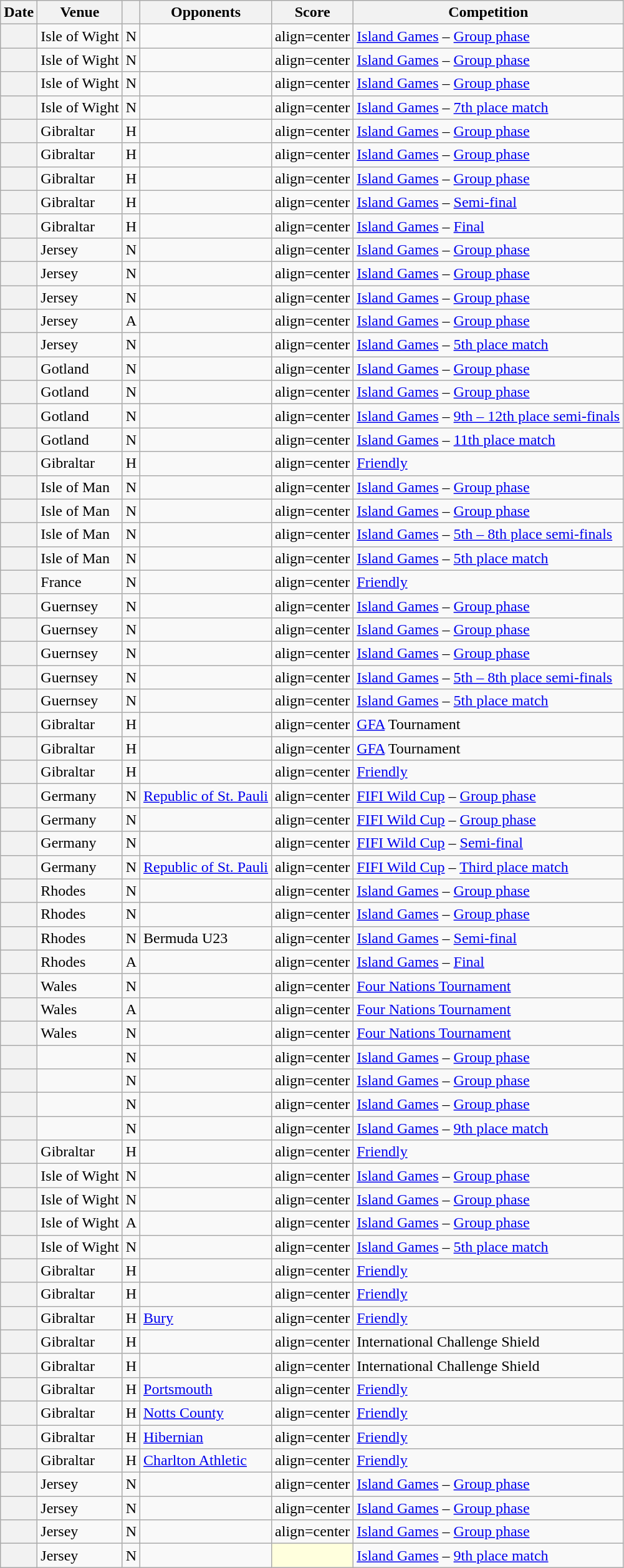<table class="wikitable plainrowheaders sortable">
<tr>
<th scope=col>Date</th>
<th scope=col>Venue</th>
<th scope=col></th>
<th scope=col>Opponents</th>
<th scope=col data-sort-type=number>Score</th>
<th scope=col>Competition</th>
</tr>
<tr>
<th scope=row></th>
<td>Isle of Wight</td>
<td align=center>N</td>
<td></td>
<td>align=center </td>
<td><a href='#'>Island Games</a> – <a href='#'>Group phase</a></td>
</tr>
<tr>
<th scope=row></th>
<td>Isle of Wight</td>
<td align=center>N</td>
<td></td>
<td>align=center </td>
<td><a href='#'>Island Games</a> – <a href='#'>Group phase</a></td>
</tr>
<tr>
<th scope=row></th>
<td>Isle of Wight</td>
<td align=center>N</td>
<td></td>
<td>align=center </td>
<td><a href='#'>Island Games</a> – <a href='#'>Group phase</a></td>
</tr>
<tr>
<th scope=row></th>
<td>Isle of Wight</td>
<td align=center>N</td>
<td></td>
<td>align=center </td>
<td><a href='#'>Island Games</a> – <a href='#'>7th place match</a></td>
</tr>
<tr>
<th scope=row></th>
<td>Gibraltar</td>
<td align=center>H</td>
<td></td>
<td>align=center </td>
<td><a href='#'>Island Games</a> – <a href='#'>Group phase</a></td>
</tr>
<tr>
<th scope=row></th>
<td>Gibraltar</td>
<td align=center>H</td>
<td></td>
<td>align=center </td>
<td><a href='#'>Island Games</a> – <a href='#'>Group phase</a></td>
</tr>
<tr>
<th scope=row></th>
<td>Gibraltar</td>
<td align=center>H</td>
<td></td>
<td>align=center </td>
<td><a href='#'>Island Games</a> – <a href='#'>Group phase</a></td>
</tr>
<tr>
<th scope=row></th>
<td>Gibraltar</td>
<td align=center>H</td>
<td></td>
<td>align=center </td>
<td><a href='#'>Island Games</a> – <a href='#'>Semi-final</a></td>
</tr>
<tr>
<th scope=row></th>
<td>Gibraltar</td>
<td align=center>H</td>
<td></td>
<td>align=center </td>
<td><a href='#'>Island Games</a> – <a href='#'>Final</a></td>
</tr>
<tr>
<th scope=row></th>
<td>Jersey</td>
<td align=center>N</td>
<td></td>
<td>align=center </td>
<td><a href='#'>Island Games</a> – <a href='#'>Group phase</a></td>
</tr>
<tr>
<th scope=row></th>
<td>Jersey</td>
<td align=center>N</td>
<td></td>
<td>align=center </td>
<td><a href='#'>Island Games</a> – <a href='#'>Group phase</a></td>
</tr>
<tr>
<th scope=row></th>
<td>Jersey</td>
<td align=center>N</td>
<td></td>
<td>align=center </td>
<td><a href='#'>Island Games</a> – <a href='#'>Group phase</a></td>
</tr>
<tr>
<th scope=row></th>
<td>Jersey</td>
<td align=center>A</td>
<td></td>
<td>align=center </td>
<td><a href='#'>Island Games</a> – <a href='#'>Group phase</a></td>
</tr>
<tr>
<th scope=row></th>
<td>Jersey</td>
<td align=center>N</td>
<td></td>
<td>align=center </td>
<td><a href='#'>Island Games</a> – <a href='#'>5th place match</a></td>
</tr>
<tr>
<th scope=row></th>
<td>Gotland</td>
<td align=center>N</td>
<td></td>
<td>align=center </td>
<td><a href='#'>Island Games</a> – <a href='#'>Group phase</a></td>
</tr>
<tr>
<th scope=row></th>
<td>Gotland</td>
<td align=center>N</td>
<td></td>
<td>align=center </td>
<td><a href='#'>Island Games</a> – <a href='#'>Group phase</a></td>
</tr>
<tr>
<th scope=row></th>
<td>Gotland</td>
<td align=center>N</td>
<td></td>
<td>align=center </td>
<td><a href='#'>Island Games</a> – <a href='#'>9th – 12th place semi-finals</a></td>
</tr>
<tr>
<th scope=row></th>
<td>Gotland</td>
<td align=center>N</td>
<td></td>
<td>align=center </td>
<td><a href='#'>Island Games</a> – <a href='#'>11th place match</a></td>
</tr>
<tr>
<th scope=row></th>
<td>Gibraltar</td>
<td align=center>H</td>
<td></td>
<td>align=center </td>
<td><a href='#'>Friendly</a></td>
</tr>
<tr>
<th scope=row></th>
<td>Isle of Man</td>
<td align=center>N</td>
<td></td>
<td>align=center </td>
<td><a href='#'>Island Games</a> – <a href='#'>Group phase</a></td>
</tr>
<tr>
<th scope=row></th>
<td>Isle of Man</td>
<td align=center>N</td>
<td></td>
<td>align=center </td>
<td><a href='#'>Island Games</a> – <a href='#'>Group phase</a></td>
</tr>
<tr>
<th scope=row></th>
<td>Isle of Man</td>
<td align=center>N</td>
<td></td>
<td>align=center </td>
<td><a href='#'>Island Games</a> – <a href='#'>5th – 8th place semi-finals</a></td>
</tr>
<tr>
<th scope=row></th>
<td>Isle of Man</td>
<td align=center>N</td>
<td></td>
<td>align=center </td>
<td><a href='#'>Island Games</a> – <a href='#'>5th place match</a></td>
</tr>
<tr>
<th scope=row></th>
<td>France</td>
<td align=center>N</td>
<td></td>
<td>align=center </td>
<td><a href='#'>Friendly</a></td>
</tr>
<tr>
<th scope=row></th>
<td>Guernsey</td>
<td align=center>N</td>
<td></td>
<td>align=center </td>
<td><a href='#'>Island Games</a> – <a href='#'>Group phase</a></td>
</tr>
<tr>
<th scope=row></th>
<td>Guernsey</td>
<td align=center>N</td>
<td></td>
<td>align=center </td>
<td><a href='#'>Island Games</a> – <a href='#'>Group phase</a></td>
</tr>
<tr>
<th scope=row></th>
<td>Guernsey</td>
<td align=center>N</td>
<td></td>
<td>align=center </td>
<td><a href='#'>Island Games</a> – <a href='#'>Group phase</a></td>
</tr>
<tr>
<th scope=row></th>
<td>Guernsey</td>
<td align=center>N</td>
<td></td>
<td>align=center </td>
<td><a href='#'>Island Games</a> – <a href='#'>5th – 8th place semi-finals</a></td>
</tr>
<tr>
<th scope=row></th>
<td>Guernsey</td>
<td align=center>N</td>
<td></td>
<td>align=center </td>
<td><a href='#'>Island Games</a> – <a href='#'>5th place match</a></td>
</tr>
<tr>
<th scope=row></th>
<td>Gibraltar</td>
<td align=center>H</td>
<td></td>
<td>align=center </td>
<td><a href='#'>GFA</a> Tournament</td>
</tr>
<tr>
<th scope=row></th>
<td>Gibraltar</td>
<td align=center>H</td>
<td></td>
<td>align=center </td>
<td><a href='#'>GFA</a> Tournament</td>
</tr>
<tr>
<th scope=row></th>
<td>Gibraltar</td>
<td align=center>H</td>
<td></td>
<td>align=center </td>
<td><a href='#'>Friendly</a></td>
</tr>
<tr>
<th scope=row></th>
<td>Germany</td>
<td align=center>N</td>
<td><a href='#'>Republic of St. Pauli</a></td>
<td>align=center </td>
<td><a href='#'>FIFI Wild Cup</a> – <a href='#'>Group phase</a></td>
</tr>
<tr>
<th scope=row></th>
<td>Germany</td>
<td align=center>N</td>
<td></td>
<td>align=center </td>
<td><a href='#'>FIFI Wild Cup</a> – <a href='#'>Group phase</a></td>
</tr>
<tr>
<th scope=row></th>
<td>Germany</td>
<td align=center>N</td>
<td></td>
<td>align=center </td>
<td><a href='#'>FIFI Wild Cup</a> – <a href='#'>Semi-final</a></td>
</tr>
<tr>
<th scope=row></th>
<td>Germany</td>
<td align=center>N</td>
<td><a href='#'>Republic of St. Pauli</a></td>
<td>align=center </td>
<td><a href='#'>FIFI Wild Cup</a> – <a href='#'>Third place match</a></td>
</tr>
<tr>
<th scope=row></th>
<td>Rhodes</td>
<td align=center>N</td>
<td></td>
<td>align=center </td>
<td><a href='#'>Island Games</a> – <a href='#'>Group phase</a></td>
</tr>
<tr>
<th scope=row></th>
<td>Rhodes</td>
<td align=center>N</td>
<td></td>
<td>align=center </td>
<td><a href='#'>Island Games</a> – <a href='#'>Group phase</a></td>
</tr>
<tr>
<th scope=row></th>
<td>Rhodes</td>
<td align=center>N</td>
<td> Bermuda U23</td>
<td>align=center </td>
<td><a href='#'>Island Games</a> – <a href='#'>Semi-final</a></td>
</tr>
<tr>
<th scope=row></th>
<td>Rhodes</td>
<td align=center>A</td>
<td></td>
<td>align=center </td>
<td><a href='#'>Island Games</a> – <a href='#'>Final</a></td>
</tr>
<tr>
<th scope=row></th>
<td>Wales</td>
<td align=center>N</td>
<td></td>
<td>align=center </td>
<td><a href='#'>Four Nations Tournament</a></td>
</tr>
<tr>
<th scope=row></th>
<td>Wales</td>
<td align=center>A</td>
<td></td>
<td>align=center </td>
<td><a href='#'>Four Nations Tournament</a></td>
</tr>
<tr>
<th scope=row></th>
<td>Wales</td>
<td align=center>N</td>
<td></td>
<td>align=center </td>
<td><a href='#'>Four Nations Tournament</a></td>
</tr>
<tr>
<th scope=row></th>
<td></td>
<td align=center>N</td>
<td></td>
<td>align=center </td>
<td><a href='#'>Island Games</a> – <a href='#'>Group phase</a></td>
</tr>
<tr>
<th scope=row></th>
<td></td>
<td align=center>N</td>
<td></td>
<td>align=center </td>
<td><a href='#'>Island Games</a> – <a href='#'>Group phase</a></td>
</tr>
<tr>
<th scope=row></th>
<td></td>
<td align=center>N</td>
<td></td>
<td>align=center </td>
<td><a href='#'>Island Games</a> – <a href='#'>Group phase</a></td>
</tr>
<tr>
<th scope=row></th>
<td></td>
<td align=center>N</td>
<td></td>
<td>align=center </td>
<td><a href='#'>Island Games</a> – <a href='#'>9th place match</a></td>
</tr>
<tr>
<th scope=row></th>
<td>Gibraltar</td>
<td align=center>H</td>
<td></td>
<td>align=center </td>
<td><a href='#'>Friendly</a></td>
</tr>
<tr>
<th scope=row></th>
<td>Isle of Wight</td>
<td align=center>N</td>
<td></td>
<td>align=center </td>
<td><a href='#'>Island Games</a> – <a href='#'>Group phase</a></td>
</tr>
<tr>
<th scope=row></th>
<td>Isle of Wight</td>
<td align=center>N</td>
<td></td>
<td>align=center </td>
<td><a href='#'>Island Games</a> – <a href='#'>Group phase</a></td>
</tr>
<tr>
<th scope=row></th>
<td>Isle of Wight</td>
<td align=center>A</td>
<td></td>
<td>align=center </td>
<td><a href='#'>Island Games</a> – <a href='#'>Group phase</a></td>
</tr>
<tr>
<th scope=row></th>
<td>Isle of Wight</td>
<td align=center>N</td>
<td></td>
<td>align=center </td>
<td><a href='#'>Island Games</a> – <a href='#'>5th place match</a></td>
</tr>
<tr>
<th scope=row></th>
<td>Gibraltar</td>
<td align=center>H</td>
<td> </td>
<td>align=center </td>
<td><a href='#'>Friendly</a></td>
</tr>
<tr>
<th scope=row></th>
<td>Gibraltar</td>
<td align=center>H</td>
<td></td>
<td>align=center </td>
<td><a href='#'>Friendly</a></td>
</tr>
<tr>
<th scope=row></th>
<td>Gibraltar</td>
<td align=center>H</td>
<td> <a href='#'>Bury</a></td>
<td>align=center </td>
<td><a href='#'>Friendly</a></td>
</tr>
<tr>
<th scope=row></th>
<td>Gibraltar</td>
<td align=center>H</td>
<td></td>
<td>align=center </td>
<td>International Challenge Shield</td>
</tr>
<tr>
<th scope=row></th>
<td>Gibraltar</td>
<td align=center>H</td>
<td></td>
<td>align=center </td>
<td>International Challenge Shield</td>
</tr>
<tr>
<th scope=row></th>
<td>Gibraltar</td>
<td align=center>H</td>
<td> <a href='#'>Portsmouth</a></td>
<td>align=center </td>
<td><a href='#'>Friendly</a></td>
</tr>
<tr>
<th scope=row></th>
<td>Gibraltar</td>
<td align=center>H</td>
<td> <a href='#'>Notts County</a></td>
<td>align=center </td>
<td><a href='#'>Friendly</a></td>
</tr>
<tr>
<th scope=row></th>
<td>Gibraltar</td>
<td align=center>H</td>
<td> <a href='#'>Hibernian</a></td>
<td>align=center </td>
<td><a href='#'>Friendly</a></td>
</tr>
<tr>
<th scope=row></th>
<td>Gibraltar</td>
<td align=center>H</td>
<td> <a href='#'>Charlton Athletic</a></td>
<td>align=center </td>
<td><a href='#'>Friendly</a></td>
</tr>
<tr>
<th scope=row></th>
<td>Jersey</td>
<td align=center>N</td>
<td></td>
<td>align=center </td>
<td><a href='#'>Island Games</a> – <a href='#'>Group phase</a></td>
</tr>
<tr>
<th scope=row></th>
<td>Jersey</td>
<td align=center>N</td>
<td></td>
<td>align=center </td>
<td><a href='#'>Island Games</a> – <a href='#'>Group phase</a></td>
</tr>
<tr>
<th scope=row></th>
<td>Jersey</td>
<td align=center>N</td>
<td></td>
<td>align=center </td>
<td><a href='#'>Island Games</a> – <a href='#'>Group phase</a></td>
</tr>
<tr>
<th scope=row></th>
<td>Jersey</td>
<td align=center>N</td>
<td></td>
<td align=center style="background:#ffd;"></td>
<td><a href='#'>Island Games</a> – <a href='#'>9th place match</a></td>
</tr>
</table>
